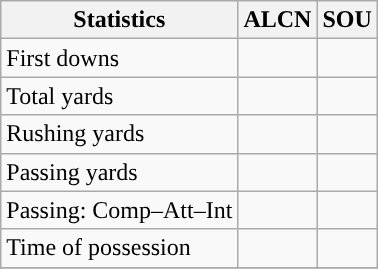<table class="wikitable" style="float: left;">
<tr>
<th>Statistics</th>
<th>ALCN</th>
<th>SOU</th>
</tr>
<tr>
<td>First downs</td>
<td></td>
<td></td>
</tr>
<tr>
<td>Total yards</td>
<td></td>
<td></td>
</tr>
<tr>
<td>Rushing yards</td>
<td></td>
<td></td>
</tr>
<tr>
<td>Passing yards</td>
<td></td>
<td></td>
</tr>
<tr>
<td>Passing: Comp–Att–Int</td>
<td></td>
<td></td>
</tr>
<tr>
<td>Time of possession</td>
<td></td>
<td></td>
</tr>
<tr>
</tr>
</table>
